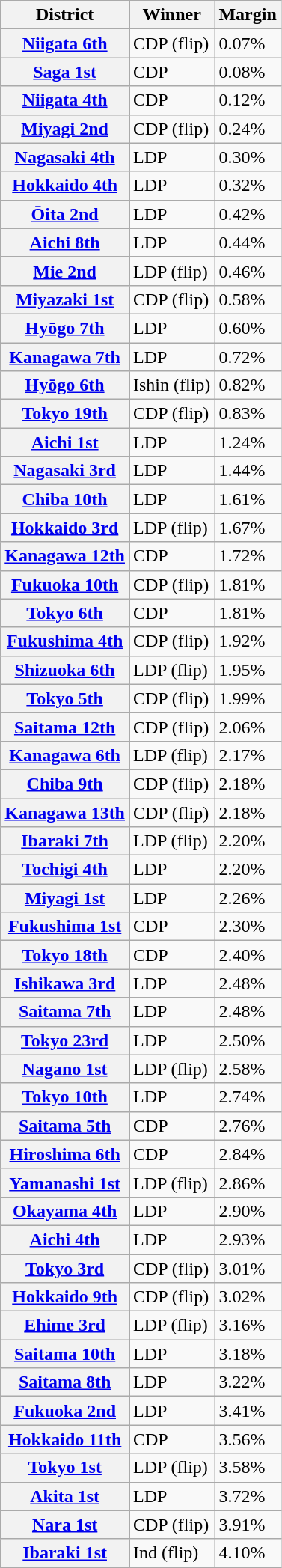<table class="wikitable sortable">
<tr>
<th>District</th>
<th>Winner</th>
<th>Margin</th>
</tr>
<tr>
<th><a href='#'>Niigata 6th</a></th>
<td>CDP (flip)</td>
<td>0.07%</td>
</tr>
<tr>
<th><a href='#'>Saga 1st</a></th>
<td>CDP</td>
<td>0.08%</td>
</tr>
<tr>
<th><a href='#'>Niigata 4th</a></th>
<td>CDP</td>
<td>0.12%</td>
</tr>
<tr>
<th><a href='#'>Miyagi 2nd</a></th>
<td>CDP (flip)</td>
<td>0.24%</td>
</tr>
<tr>
<th><a href='#'>Nagasaki 4th</a></th>
<td>LDP</td>
<td>0.30%</td>
</tr>
<tr>
<th><a href='#'>Hokkaido 4th</a></th>
<td>LDP</td>
<td>0.32%</td>
</tr>
<tr>
<th><a href='#'>Ōita 2nd</a></th>
<td>LDP</td>
<td>0.42%</td>
</tr>
<tr>
<th><a href='#'>Aichi 8th</a></th>
<td>LDP</td>
<td>0.44%</td>
</tr>
<tr>
<th><a href='#'>Mie 2nd</a></th>
<td>LDP (flip)</td>
<td>0.46%</td>
</tr>
<tr>
<th><a href='#'>Miyazaki 1st</a></th>
<td>CDP (flip)</td>
<td>0.58%</td>
</tr>
<tr>
<th><a href='#'>Hyōgo 7th</a></th>
<td>LDP</td>
<td>0.60%</td>
</tr>
<tr>
<th><a href='#'>Kanagawa 7th</a></th>
<td>LDP</td>
<td>0.72%</td>
</tr>
<tr>
<th><a href='#'>Hyōgo 6th</a></th>
<td>Ishin (flip)</td>
<td>0.82%</td>
</tr>
<tr>
<th><a href='#'>Tokyo 19th</a></th>
<td>CDP (flip)</td>
<td>0.83%</td>
</tr>
<tr>
<th><a href='#'>Aichi 1st</a></th>
<td>LDP</td>
<td>1.24%</td>
</tr>
<tr>
<th><a href='#'>Nagasaki 3rd</a></th>
<td>LDP</td>
<td>1.44%</td>
</tr>
<tr>
<th><a href='#'>Chiba 10th</a></th>
<td>LDP</td>
<td>1.61%</td>
</tr>
<tr>
<th><a href='#'>Hokkaido 3rd</a></th>
<td>LDP (flip)</td>
<td>1.67%</td>
</tr>
<tr>
<th><a href='#'>Kanagawa 12th</a></th>
<td>CDP</td>
<td>1.72%</td>
</tr>
<tr>
<th><a href='#'>Fukuoka 10th</a></th>
<td>CDP (flip)</td>
<td>1.81%</td>
</tr>
<tr>
<th><a href='#'>Tokyo 6th</a></th>
<td>CDP</td>
<td>1.81%</td>
</tr>
<tr>
<th><a href='#'>Fukushima 4th</a></th>
<td>CDP (flip)</td>
<td>1.92%</td>
</tr>
<tr>
<th><a href='#'>Shizuoka 6th</a></th>
<td>LDP (flip)</td>
<td>1.95%</td>
</tr>
<tr>
<th><a href='#'>Tokyo 5th</a></th>
<td>CDP (flip)</td>
<td>1.99%</td>
</tr>
<tr>
<th><a href='#'>Saitama 12th</a></th>
<td>CDP (flip)</td>
<td>2.06%</td>
</tr>
<tr>
<th><a href='#'>Kanagawa 6th</a></th>
<td>LDP (flip)</td>
<td>2.17%</td>
</tr>
<tr>
<th><a href='#'>Chiba 9th</a></th>
<td>CDP (flip)</td>
<td>2.18%</td>
</tr>
<tr>
<th><a href='#'>Kanagawa 13th</a></th>
<td>CDP (flip)</td>
<td>2.18%</td>
</tr>
<tr>
<th><a href='#'>Ibaraki 7th</a></th>
<td>LDP (flip)</td>
<td>2.20%</td>
</tr>
<tr>
<th><a href='#'>Tochigi 4th</a></th>
<td>LDP</td>
<td>2.20%</td>
</tr>
<tr>
<th><a href='#'>Miyagi 1st</a></th>
<td>LDP</td>
<td>2.26%</td>
</tr>
<tr>
<th><a href='#'>Fukushima 1st</a></th>
<td>CDP</td>
<td>2.30%</td>
</tr>
<tr>
<th><a href='#'>Tokyo 18th</a></th>
<td>CDP</td>
<td>2.40%</td>
</tr>
<tr>
<th><a href='#'>Ishikawa 3rd</a></th>
<td>LDP</td>
<td>2.48%</td>
</tr>
<tr>
<th><a href='#'>Saitama 7th</a></th>
<td>LDP</td>
<td>2.48%</td>
</tr>
<tr>
<th><a href='#'>Tokyo 23rd</a></th>
<td>LDP</td>
<td>2.50%</td>
</tr>
<tr>
<th><a href='#'>Nagano 1st</a></th>
<td>LDP (flip)</td>
<td>2.58%</td>
</tr>
<tr>
<th><a href='#'>Tokyo 10th</a></th>
<td>LDP</td>
<td>2.74%</td>
</tr>
<tr>
<th><a href='#'>Saitama 5th</a></th>
<td>CDP</td>
<td>2.76%</td>
</tr>
<tr>
<th><a href='#'>Hiroshima 6th</a></th>
<td>CDP</td>
<td>2.84%</td>
</tr>
<tr>
<th><a href='#'>Yamanashi 1st</a></th>
<td>LDP (flip)</td>
<td>2.86%</td>
</tr>
<tr>
<th><a href='#'>Okayama 4th</a></th>
<td>LDP</td>
<td>2.90%</td>
</tr>
<tr>
<th><a href='#'>Aichi 4th</a></th>
<td>LDP</td>
<td>2.93%</td>
</tr>
<tr>
<th><a href='#'>Tokyo 3rd</a></th>
<td>CDP (flip)</td>
<td>3.01%</td>
</tr>
<tr>
<th><a href='#'>Hokkaido 9th</a></th>
<td>CDP (flip)</td>
<td>3.02%</td>
</tr>
<tr>
<th><a href='#'>Ehime 3rd</a></th>
<td>LDP (flip)</td>
<td>3.16%</td>
</tr>
<tr>
<th><a href='#'>Saitama 10th</a></th>
<td>LDP</td>
<td>3.18%</td>
</tr>
<tr>
<th><a href='#'>Saitama 8th</a></th>
<td>LDP</td>
<td>3.22%</td>
</tr>
<tr>
<th><a href='#'>Fukuoka 2nd</a></th>
<td>LDP</td>
<td>3.41%</td>
</tr>
<tr>
<th><a href='#'>Hokkaido 11th</a></th>
<td>CDP</td>
<td>3.56%</td>
</tr>
<tr>
<th><a href='#'>Tokyo 1st</a></th>
<td>LDP (flip)</td>
<td>3.58%</td>
</tr>
<tr>
<th><a href='#'>Akita 1st</a></th>
<td>LDP</td>
<td>3.72%</td>
</tr>
<tr>
<th><a href='#'>Nara 1st</a></th>
<td>CDP (flip)</td>
<td>3.91%</td>
</tr>
<tr>
<th><a href='#'>Ibaraki 1st</a></th>
<td>Ind (flip)</td>
<td>4.10%</td>
</tr>
</table>
